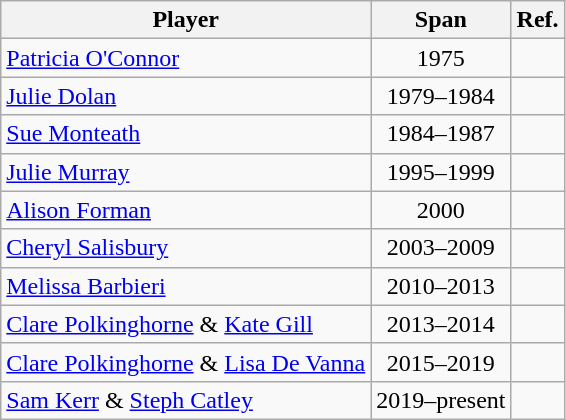<table class="wikitable sortable" style="text-align: center;">
<tr>
<th>Player</th>
<th>Span</th>
<th>Ref.</th>
</tr>
<tr>
<td style="text-align: left;"><a href='#'>Patricia O'Connor</a></td>
<td>1975</td>
<td></td>
</tr>
<tr>
<td style="text-align: left;"><a href='#'>Julie Dolan</a></td>
<td>1979–1984</td>
<td></td>
</tr>
<tr>
<td style="text-align: left;"><a href='#'>Sue Monteath</a></td>
<td>1984–1987</td>
<td></td>
</tr>
<tr>
<td style="text-align: left;"><a href='#'>Julie Murray</a></td>
<td>1995–1999</td>
<td></td>
</tr>
<tr>
<td style="text-align: left;"><a href='#'>Alison Forman</a></td>
<td>2000</td>
<td></td>
</tr>
<tr>
<td style="text-align: left;"><a href='#'>Cheryl Salisbury</a></td>
<td>2003–2009</td>
<td></td>
</tr>
<tr>
<td style="text-align: left;"><a href='#'>Melissa Barbieri</a></td>
<td>2010–2013</td>
<td></td>
</tr>
<tr>
<td style="text-align: left;"><a href='#'>Clare Polkinghorne</a> & <a href='#'>Kate Gill</a></td>
<td>2013–2014</td>
<td></td>
</tr>
<tr>
<td style="text-align: left;"><a href='#'>Clare Polkinghorne</a> & <a href='#'>Lisa De Vanna</a></td>
<td>2015–2019</td>
<td></td>
</tr>
<tr>
<td style="text-align: left;"><a href='#'>Sam Kerr</a> & <a href='#'>Steph Catley</a></td>
<td>2019–present</td>
<td></td>
</tr>
</table>
